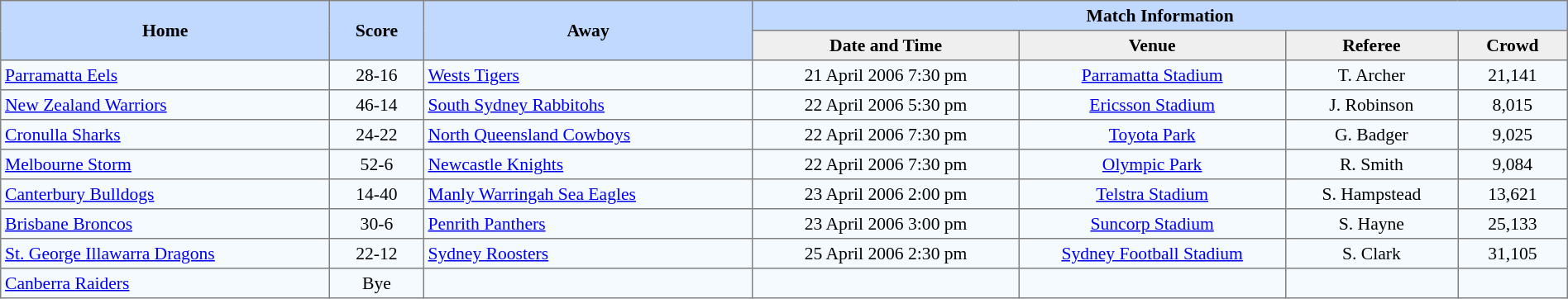<table border=1 style="border-collapse:collapse; font-size:90%;" cellpadding=3 cellspacing=0 width=100%>
<tr bgcolor=#C1D8FF>
<th rowspan=2 width=21%>Home</th>
<th rowspan=2 width=6%>Score</th>
<th rowspan=2 width=21%>Away</th>
<th colspan=6>Match Information</th>
</tr>
<tr bgcolor=#EFEFEF>
<th width=17%>Date and Time</th>
<th width=17%>Venue</th>
<th width=11%>Referee</th>
<th width=7%>Crowd</th>
</tr>
<tr align=center bgcolor=#F5FAFF>
<td align=left> <a href='#'>Parramatta Eels</a></td>
<td>28-16</td>
<td align=left> <a href='#'>Wests Tigers</a></td>
<td>21 April 2006 7:30 pm</td>
<td><a href='#'>Parramatta Stadium</a></td>
<td>T. Archer</td>
<td>21,141</td>
</tr>
<tr align=center bgcolor=#F5FAFF>
<td align=left> <a href='#'>New Zealand Warriors</a></td>
<td>46-14</td>
<td align=left> <a href='#'>South Sydney Rabbitohs</a></td>
<td>22 April 2006 5:30 pm</td>
<td><a href='#'>Ericsson Stadium</a></td>
<td>J. Robinson</td>
<td>8,015</td>
</tr>
<tr align=center bgcolor=#F5FAFF>
<td align=left> <a href='#'>Cronulla Sharks</a></td>
<td>24-22</td>
<td align=left> <a href='#'>North Queensland Cowboys</a></td>
<td>22 April 2006 7:30 pm</td>
<td><a href='#'>Toyota Park</a></td>
<td>G. Badger</td>
<td>9,025</td>
</tr>
<tr align=center bgcolor=#F5FAFF>
<td align=left> <a href='#'>Melbourne Storm</a></td>
<td>52-6</td>
<td align=left> <a href='#'>Newcastle Knights</a></td>
<td>22 April 2006 7:30 pm</td>
<td><a href='#'>Olympic Park</a></td>
<td>R. Smith</td>
<td>9,084</td>
</tr>
<tr align=center bgcolor=#F5FAFF>
<td align=left> <a href='#'>Canterbury Bulldogs</a></td>
<td>14-40</td>
<td align=left> <a href='#'>Manly Warringah Sea Eagles</a></td>
<td>23 April 2006 2:00 pm</td>
<td><a href='#'>Telstra Stadium</a></td>
<td>S. Hampstead</td>
<td>13,621</td>
</tr>
<tr align=center bgcolor=#F5FAFF>
<td align=left> <a href='#'>Brisbane Broncos</a></td>
<td>30-6</td>
<td align=left> <a href='#'>Penrith Panthers</a></td>
<td>23 April 2006 3:00 pm</td>
<td><a href='#'>Suncorp Stadium</a></td>
<td>S. Hayne</td>
<td>25,133</td>
</tr>
<tr align=center bgcolor=#F5FAFF>
<td align=left> <a href='#'>St. George Illawarra Dragons</a></td>
<td>22-12</td>
<td align=left> <a href='#'>Sydney Roosters</a></td>
<td>25 April 2006 2:30 pm</td>
<td><a href='#'>Sydney Football Stadium</a></td>
<td>S. Clark</td>
<td>31,105</td>
</tr>
<tr align=center bgcolor=#F5FAFF>
<td align=left> <a href='#'>Canberra Raiders</a></td>
<td>Bye</td>
<td></td>
<td></td>
<td></td>
<td></td>
<td></td>
</tr>
</table>
